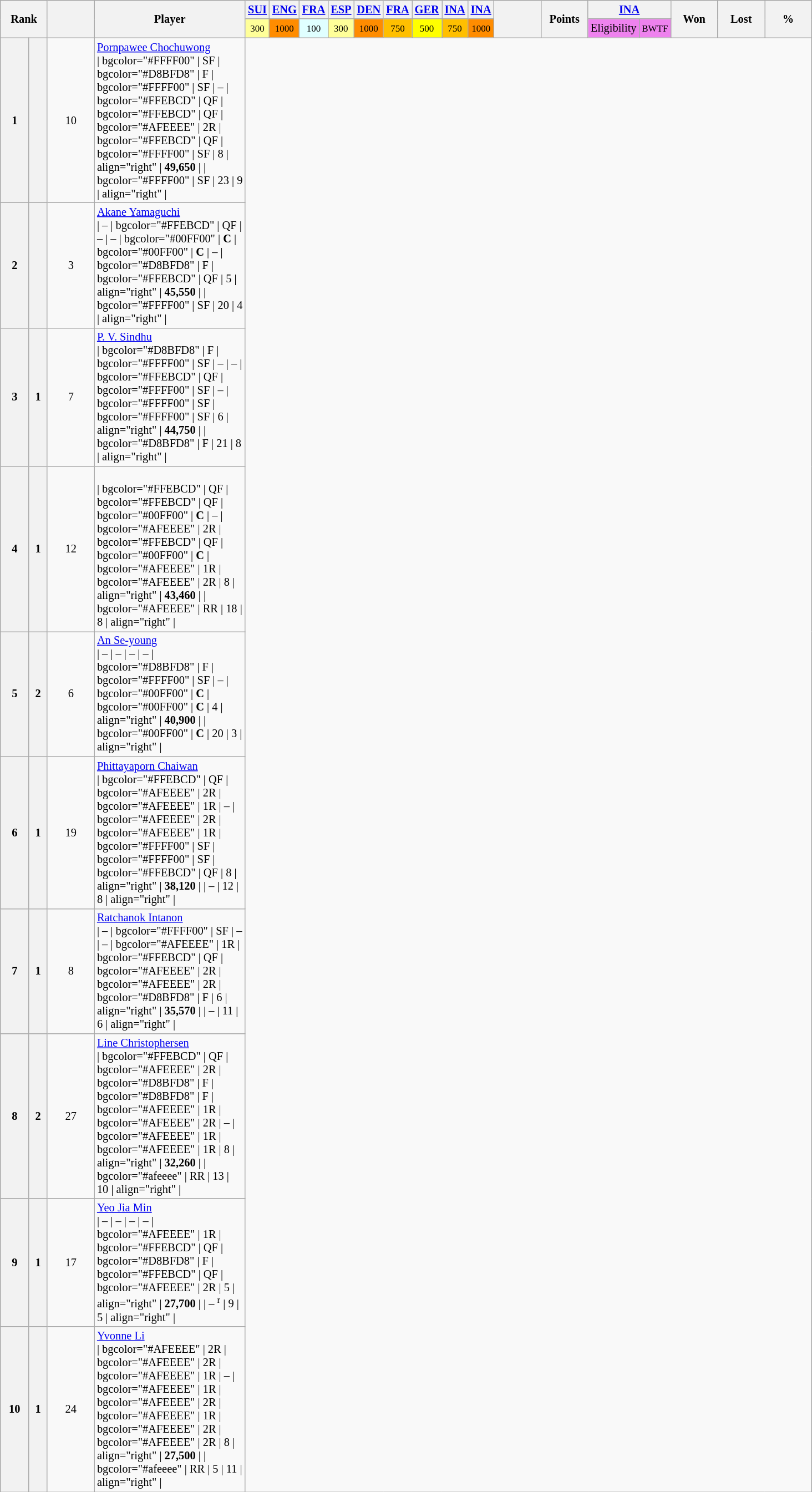<table class="wikitable" style="font-size:85%; text-align:center">
<tr>
<th colspan="2" rowspan="2" width="50">Rank</th>
<th rowspan="2" width="50"></th>
<th rowspan="2" width="175">Player</th>
<th><a href='#'>SUI</a></th>
<th><a href='#'>ENG</a></th>
<th><a href='#'>FRA</a></th>
<th><a href='#'>ESP</a></th>
<th><a href='#'>DEN</a></th>
<th><a href='#'>FRA</a></th>
<th><a href='#'>GER</a></th>
<th><a href='#'>INA</a></th>
<th><a href='#'>INA</a></th>
<th rowspan="2" width="50"></th>
<th rowspan="2" width="50">Points</th>
<th colspan="2"><a href='#'>INA</a></th>
<th rowspan="2" width="50">Won</th>
<th rowspan="2" width="50">Lost</th>
<th rowspan="2" width="50">%</th>
</tr>
<tr>
<td bgcolor="#FFFF99"><small>300</small></td>
<td bgcolor="#FF8C00"><small>1000</small></td>
<td bgcolor="#E0FFFF"><small>100</small></td>
<td bgcolor="#FFFF99"><small>300</small></td>
<td bgcolor="#FF8C00"><small>1000</small></td>
<td bgcolor="#FFBF00"><small>750</small></td>
<td bgcolor="#FFFF00"><small>500</small></td>
<td bgcolor="#FFBF00"><small>750</small></td>
<td bgcolor="#FF8C00"><small>1000</small></td>
<td bgcolor="#EE82EE">Eligibility</td>
<td bgcolor="#EE82EE"><small>BWTF</small></td>
</tr>
<tr>
<th>1</th>
<th></th>
<td>10</td>
<td align="left"> <a href='#'>Pornpawee Chochuwong</a><br>| bgcolor="#FFFF00" | SF
| bgcolor="#D8BFD8" | F
| bgcolor="#FFFF00" | SF
| –
| bgcolor="#FFEBCD" | QF
| bgcolor="#FFEBCD" | QF
| bgcolor="#AFEEEE" | 2R
| bgcolor="#FFEBCD" | QF
| bgcolor="#FFFF00" | SF
| 8
| align="right" | <strong>49,650</strong>
| 
| bgcolor="#FFFF00" | SF
| 23
| 9
| align="right" | </td>
</tr>
<tr>
<th>2</th>
<th></th>
<td>3</td>
<td align="left"> <a href='#'>Akane Yamaguchi</a><br>| –
| bgcolor="#FFEBCD" | QF
| –
| –
| bgcolor="#00FF00" | <strong>C</strong>
| bgcolor="#00FF00" | <strong>C</strong>
| –
| bgcolor="#D8BFD8" | F
| bgcolor="#FFEBCD" | QF
| 5
| align="right" | <strong>45,550</strong>
| 
| bgcolor="#FFFF00" | SF
| 20
| 4
| align="right" | </td>
</tr>
<tr>
<th>3</th>
<th nowrap> 1</th>
<td>7</td>
<td align="left"> <a href='#'>P. V. Sindhu</a><br>| bgcolor="#D8BFD8" | F
| bgcolor="#FFFF00" | SF
| –
| –
| bgcolor="#FFEBCD" | QF
| bgcolor="#FFFF00" | SF
| –
| bgcolor="#FFFF00" | SF
| bgcolor="#FFFF00" | SF
| 6
| align="right" | <strong>44,750</strong>
| 
| bgcolor="#D8BFD8" | F
| 21
| 8
| align="right" | </td>
</tr>
<tr>
<th>4</th>
<th> 1</th>
<td>12</td>
<td align="left"><br>| bgcolor="#FFEBCD" | QF
| bgcolor="#FFEBCD" | QF
| bgcolor="#00FF00" | <strong>C</strong>
| –
| bgcolor="#AFEEEE" | 2R
| bgcolor="#FFEBCD" | QF
| bgcolor="#00FF00" | <strong>C</strong>
| bgcolor="#AFEEEE" | 1R
| bgcolor="#AFEEEE" | 2R
| 8
| align="right" | <strong>43,460</strong>
| 
| bgcolor="#AFEEEE" | RR
| 18
| 8
| align="right" | </td>
</tr>
<tr>
<th>5</th>
<th> 2</th>
<td>6</td>
<td align="left"> <a href='#'>An Se-young</a><br>| –
| –
| –
| –
| bgcolor="#D8BFD8" | F
| bgcolor="#FFFF00" | SF
| –
| bgcolor="#00FF00" | <strong>C</strong>
| bgcolor="#00FF00" | <strong>C</strong>
| 4
| align="right" | <strong>40,900</strong>
|  
| bgcolor="#00FF00" | <strong>C</strong>
| 20
| 3
| align="right" | </td>
</tr>
<tr>
<th>6</th>
<th> 1</th>
<td>19</td>
<td align="left"> <a href='#'>Phittayaporn Chaiwan</a><br>| bgcolor="#FFEBCD" | QF
| bgcolor="#AFEEEE" | 2R
| bgcolor="#AFEEEE" | 1R
| –
| bgcolor="#AFEEEE" | 2R
| bgcolor="#AFEEEE" | 1R
| bgcolor="#FFFF00" | SF
| bgcolor="#FFFF00" | SF
| bgcolor="#FFEBCD" | QF
| 8
| align="right" | <strong>38,120</strong>
| 
| –
| 12
| 8
| align="right" | </td>
</tr>
<tr>
<th>7</th>
<th> 1</th>
<td>8</td>
<td align="left"> <a href='#'>Ratchanok Intanon</a><br>| –
| bgcolor="#FFFF00" | SF
| –
| –
| bgcolor="#AFEEEE" | 1R
| bgcolor="#FFEBCD" | QF
| bgcolor="#AFEEEE" | 2R
| bgcolor="#AFEEEE" | 2R
| bgcolor="#D8BFD8" | F
| 6
| align="right" | <strong>35,570</strong>
| 
| –
| 11
| 6
| align="right" | </td>
</tr>
<tr>
<th>8</th>
<th> 2</th>
<td>27</td>
<td align="left"> <a href='#'>Line Christophersen</a><br>| bgcolor="#FFEBCD" | QF
| bgcolor="#AFEEEE" | 2R
| bgcolor="#D8BFD8" | F
| bgcolor="#D8BFD8" | F
| bgcolor="#AFEEEE" | 1R
| bgcolor="#AFEEEE" | 2R
| –
| bgcolor="#AFEEEE" | 1R
| bgcolor="#AFEEEE" | 1R
| 8
| align="right" | <strong>32,260</strong>
|  
| bgcolor="#afeeee" | RR
| 13
| 10
| align="right" | </td>
</tr>
<tr>
<th>9</th>
<th> 1</th>
<td>17</td>
<td align="left"> <a href='#'>Yeo Jia Min</a><br>| –
| –
| –
| –
| bgcolor="#AFEEEE" | 1R
| bgcolor="#FFEBCD" | QF
| bgcolor="#D8BFD8" | F
| bgcolor="#FFEBCD" | QF
| bgcolor="#AFEEEE" | 2R
| 5
| align="right" | <strong>27,700</strong>
| 
| – <sup>r</sup>
| 9
| 5
| align="right" | </td>
</tr>
<tr>
<th>10</th>
<th> 1</th>
<td>24</td>
<td align="left"> <a href='#'>Yvonne Li</a><br>| bgcolor="#AFEEEE" | 2R
| bgcolor="#AFEEEE" | 2R
| bgcolor="#AFEEEE" | 1R
| –
| bgcolor="#AFEEEE" | 1R
| bgcolor="#AFEEEE" | 2R
| bgcolor="#AFEEEE" | 1R
| bgcolor="#AFEEEE" | 2R
| bgcolor="#AFEEEE" | 2R
| 8
| align="right" | <strong>27,500</strong>
| 
| bgcolor="#afeeee" | RR
| 5
| 11
| align="right" | </td>
</tr>
</table>
